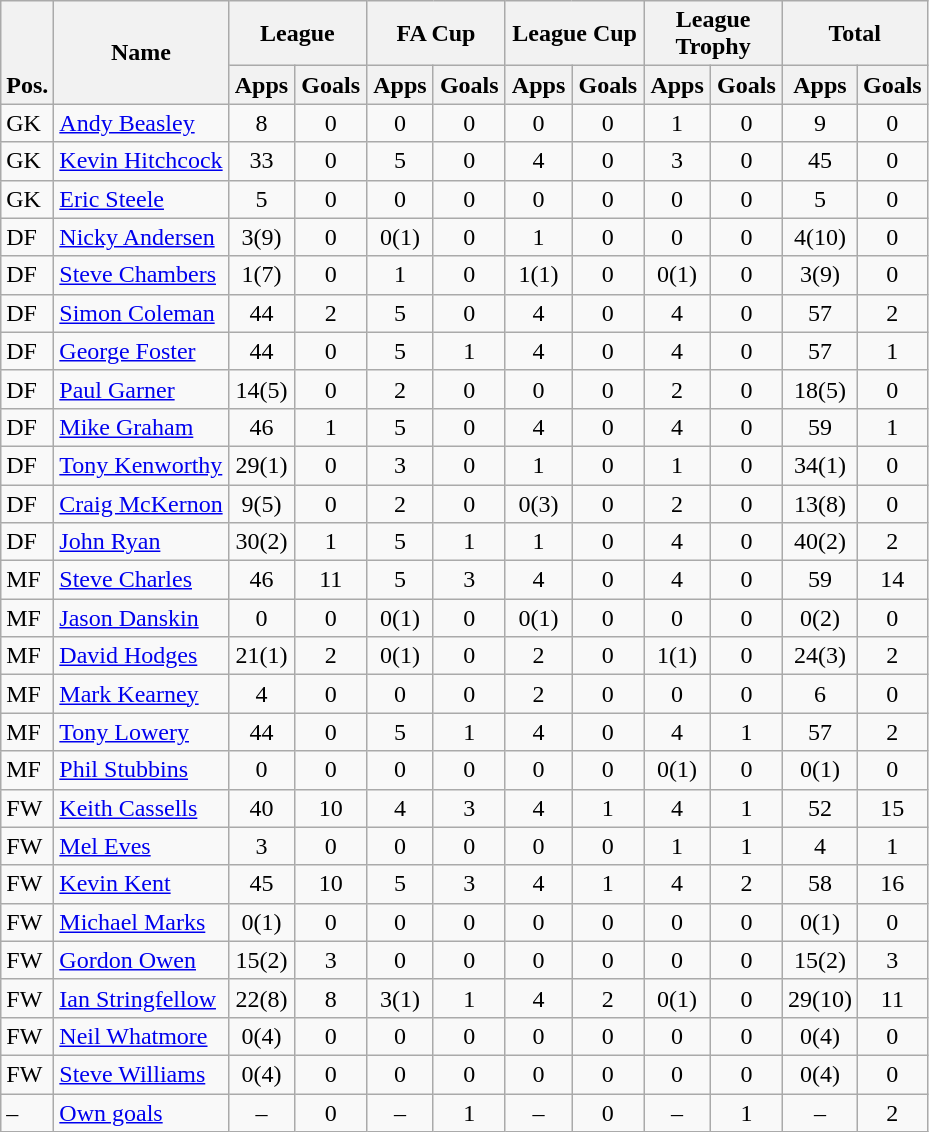<table class="wikitable" style="text-align:center">
<tr>
<th rowspan="2" valign="bottom">Pos.</th>
<th rowspan="2">Name</th>
<th colspan="2" width="85">League</th>
<th colspan="2" width="85">FA Cup</th>
<th colspan="2" width="85">League Cup</th>
<th colspan="2" width="85">League Trophy</th>
<th colspan="2" width="85">Total</th>
</tr>
<tr>
<th>Apps</th>
<th>Goals</th>
<th>Apps</th>
<th>Goals</th>
<th>Apps</th>
<th>Goals</th>
<th>Apps</th>
<th>Goals</th>
<th>Apps</th>
<th>Goals</th>
</tr>
<tr>
<td align="left">GK</td>
<td align="left"> <a href='#'>Andy Beasley</a></td>
<td>8</td>
<td>0</td>
<td>0</td>
<td>0</td>
<td>0</td>
<td>0</td>
<td>1</td>
<td>0</td>
<td>9</td>
<td>0</td>
</tr>
<tr>
<td align="left">GK</td>
<td align="left"> <a href='#'>Kevin Hitchcock</a></td>
<td>33</td>
<td>0</td>
<td>5</td>
<td>0</td>
<td>4</td>
<td>0</td>
<td>3</td>
<td>0</td>
<td>45</td>
<td>0</td>
</tr>
<tr>
<td align="left">GK</td>
<td align="left"> <a href='#'>Eric Steele</a></td>
<td>5</td>
<td>0</td>
<td>0</td>
<td>0</td>
<td>0</td>
<td>0</td>
<td>0</td>
<td>0</td>
<td>5</td>
<td>0</td>
</tr>
<tr>
<td align="left">DF</td>
<td align="left"> <a href='#'>Nicky Andersen</a></td>
<td>3(9)</td>
<td>0</td>
<td>0(1)</td>
<td>0</td>
<td>1</td>
<td>0</td>
<td>0</td>
<td>0</td>
<td>4(10)</td>
<td>0</td>
</tr>
<tr>
<td align="left">DF</td>
<td align="left"> <a href='#'>Steve Chambers</a></td>
<td>1(7)</td>
<td>0</td>
<td>1</td>
<td>0</td>
<td>1(1)</td>
<td>0</td>
<td>0(1)</td>
<td>0</td>
<td>3(9)</td>
<td>0</td>
</tr>
<tr>
<td align="left">DF</td>
<td align="left"> <a href='#'>Simon Coleman</a></td>
<td>44</td>
<td>2</td>
<td>5</td>
<td>0</td>
<td>4</td>
<td>0</td>
<td>4</td>
<td>0</td>
<td>57</td>
<td>2</td>
</tr>
<tr>
<td align="left">DF</td>
<td align="left"> <a href='#'>George Foster</a></td>
<td>44</td>
<td>0</td>
<td>5</td>
<td>1</td>
<td>4</td>
<td>0</td>
<td>4</td>
<td>0</td>
<td>57</td>
<td>1</td>
</tr>
<tr>
<td align="left">DF</td>
<td align="left"> <a href='#'>Paul Garner</a></td>
<td>14(5)</td>
<td>0</td>
<td>2</td>
<td>0</td>
<td>0</td>
<td>0</td>
<td>2</td>
<td>0</td>
<td>18(5)</td>
<td>0</td>
</tr>
<tr>
<td align="left">DF</td>
<td align="left"> <a href='#'>Mike Graham</a></td>
<td>46</td>
<td>1</td>
<td>5</td>
<td>0</td>
<td>4</td>
<td>0</td>
<td>4</td>
<td>0</td>
<td>59</td>
<td>1</td>
</tr>
<tr>
<td align="left">DF</td>
<td align="left"> <a href='#'>Tony Kenworthy</a></td>
<td>29(1)</td>
<td>0</td>
<td>3</td>
<td>0</td>
<td>1</td>
<td>0</td>
<td>1</td>
<td>0</td>
<td>34(1)</td>
<td>0</td>
</tr>
<tr>
<td align="left">DF</td>
<td align="left"> <a href='#'>Craig McKernon</a></td>
<td>9(5)</td>
<td>0</td>
<td>2</td>
<td>0</td>
<td>0(3)</td>
<td>0</td>
<td>2</td>
<td>0</td>
<td>13(8)</td>
<td>0</td>
</tr>
<tr>
<td align="left">DF</td>
<td align="left"> <a href='#'>John Ryan</a></td>
<td>30(2)</td>
<td>1</td>
<td>5</td>
<td>1</td>
<td>1</td>
<td>0</td>
<td>4</td>
<td>0</td>
<td>40(2)</td>
<td>2</td>
</tr>
<tr>
<td align="left">MF</td>
<td align="left"> <a href='#'>Steve Charles</a></td>
<td>46</td>
<td>11</td>
<td>5</td>
<td>3</td>
<td>4</td>
<td>0</td>
<td>4</td>
<td>0</td>
<td>59</td>
<td>14</td>
</tr>
<tr>
<td align="left">MF</td>
<td align="left"> <a href='#'>Jason Danskin</a></td>
<td>0</td>
<td>0</td>
<td>0(1)</td>
<td>0</td>
<td>0(1)</td>
<td>0</td>
<td>0</td>
<td>0</td>
<td>0(2)</td>
<td>0</td>
</tr>
<tr>
<td align="left">MF</td>
<td align="left"> <a href='#'>David Hodges</a></td>
<td>21(1)</td>
<td>2</td>
<td>0(1)</td>
<td>0</td>
<td>2</td>
<td>0</td>
<td>1(1)</td>
<td>0</td>
<td>24(3)</td>
<td>2</td>
</tr>
<tr>
<td align="left">MF</td>
<td align="left"> <a href='#'>Mark Kearney</a></td>
<td>4</td>
<td>0</td>
<td>0</td>
<td>0</td>
<td>2</td>
<td>0</td>
<td>0</td>
<td>0</td>
<td>6</td>
<td>0</td>
</tr>
<tr>
<td align="left">MF</td>
<td align="left"> <a href='#'>Tony Lowery</a></td>
<td>44</td>
<td>0</td>
<td>5</td>
<td>1</td>
<td>4</td>
<td>0</td>
<td>4</td>
<td>1</td>
<td>57</td>
<td>2</td>
</tr>
<tr>
<td align="left">MF</td>
<td align="left"> <a href='#'>Phil Stubbins</a></td>
<td>0</td>
<td>0</td>
<td>0</td>
<td>0</td>
<td>0</td>
<td>0</td>
<td>0(1)</td>
<td>0</td>
<td>0(1)</td>
<td>0</td>
</tr>
<tr>
<td align="left">FW</td>
<td align="left"> <a href='#'>Keith Cassells</a></td>
<td>40</td>
<td>10</td>
<td>4</td>
<td>3</td>
<td>4</td>
<td>1</td>
<td>4</td>
<td>1</td>
<td>52</td>
<td>15</td>
</tr>
<tr>
<td align="left">FW</td>
<td align="left"> <a href='#'>Mel Eves</a></td>
<td>3</td>
<td>0</td>
<td>0</td>
<td>0</td>
<td>0</td>
<td>0</td>
<td>1</td>
<td>1</td>
<td>4</td>
<td>1</td>
</tr>
<tr>
<td align="left">FW</td>
<td align="left"> <a href='#'>Kevin Kent</a></td>
<td>45</td>
<td>10</td>
<td>5</td>
<td>3</td>
<td>4</td>
<td>1</td>
<td>4</td>
<td>2</td>
<td>58</td>
<td>16</td>
</tr>
<tr>
<td align="left">FW</td>
<td align="left"> <a href='#'>Michael Marks</a></td>
<td>0(1)</td>
<td>0</td>
<td>0</td>
<td>0</td>
<td>0</td>
<td>0</td>
<td>0</td>
<td>0</td>
<td>0(1)</td>
<td>0</td>
</tr>
<tr>
<td align="left">FW</td>
<td align="left"> <a href='#'>Gordon Owen</a></td>
<td>15(2)</td>
<td>3</td>
<td>0</td>
<td>0</td>
<td>0</td>
<td>0</td>
<td>0</td>
<td>0</td>
<td>15(2)</td>
<td>3</td>
</tr>
<tr>
<td align="left">FW</td>
<td align="left"> <a href='#'>Ian Stringfellow</a></td>
<td>22(8)</td>
<td>8</td>
<td>3(1)</td>
<td>1</td>
<td>4</td>
<td>2</td>
<td>0(1)</td>
<td>0</td>
<td>29(10)</td>
<td>11</td>
</tr>
<tr>
<td align="left">FW</td>
<td align="left"> <a href='#'>Neil Whatmore</a></td>
<td>0(4)</td>
<td>0</td>
<td>0</td>
<td>0</td>
<td>0</td>
<td>0</td>
<td>0</td>
<td>0</td>
<td>0(4)</td>
<td>0</td>
</tr>
<tr>
<td align="left">FW</td>
<td align="left"> <a href='#'>Steve Williams</a></td>
<td>0(4)</td>
<td>0</td>
<td>0</td>
<td>0</td>
<td>0</td>
<td>0</td>
<td>0</td>
<td>0</td>
<td>0(4)</td>
<td>0</td>
</tr>
<tr>
<td align="left">–</td>
<td align="left"><a href='#'>Own goals</a></td>
<td>–</td>
<td>0</td>
<td>–</td>
<td>1</td>
<td>–</td>
<td>0</td>
<td>–</td>
<td>1</td>
<td>–</td>
<td>2</td>
</tr>
</table>
